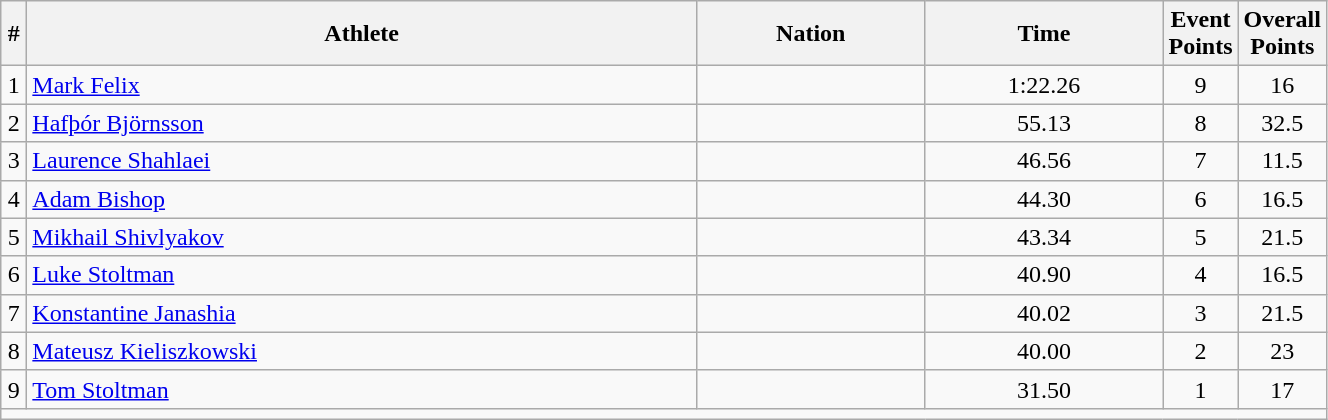<table class="wikitable sortable" style="text-align:center;width: 70%;">
<tr>
<th scope="col" style="width: 10px;">#</th>
<th scope="col">Athlete</th>
<th scope="col">Nation</th>
<th scope="col">Time</th>
<th scope="col" style="width: 10px;">Event Points</th>
<th scope="col" style="width: 10px;">Overall Points</th>
</tr>
<tr>
<td>1</td>
<td align=left><a href='#'>Mark Felix</a></td>
<td align=left></td>
<td>1:22.26</td>
<td>9</td>
<td>16</td>
</tr>
<tr>
<td>2</td>
<td align=left><a href='#'>Hafþór Björnsson</a></td>
<td align=left></td>
<td>55.13</td>
<td>8</td>
<td>32.5</td>
</tr>
<tr>
<td>3</td>
<td align=left><a href='#'>Laurence Shahlaei</a></td>
<td align=left></td>
<td>46.56</td>
<td>7</td>
<td>11.5</td>
</tr>
<tr>
<td>4</td>
<td align=left><a href='#'>Adam Bishop</a></td>
<td align=left></td>
<td>44.30</td>
<td>6</td>
<td>16.5</td>
</tr>
<tr>
<td>5</td>
<td align=left><a href='#'>Mikhail Shivlyakov</a></td>
<td align=left></td>
<td>43.34</td>
<td>5</td>
<td>21.5</td>
</tr>
<tr>
<td>6</td>
<td align=left><a href='#'>Luke Stoltman</a></td>
<td align=left></td>
<td>40.90</td>
<td>4</td>
<td>16.5</td>
</tr>
<tr>
<td>7</td>
<td align=left><a href='#'>Konstantine Janashia</a></td>
<td align=left></td>
<td>40.02</td>
<td>3</td>
<td>21.5</td>
</tr>
<tr>
<td>8</td>
<td align=left><a href='#'>Mateusz Kieliszkowski</a></td>
<td align=left></td>
<td>40.00</td>
<td>2</td>
<td>23</td>
</tr>
<tr>
<td>9</td>
<td align=left><a href='#'>Tom Stoltman</a></td>
<td align=left></td>
<td>31.50</td>
<td>1</td>
<td>17</td>
</tr>
<tr class="sortbottom">
<td colspan="6"></td>
</tr>
</table>
